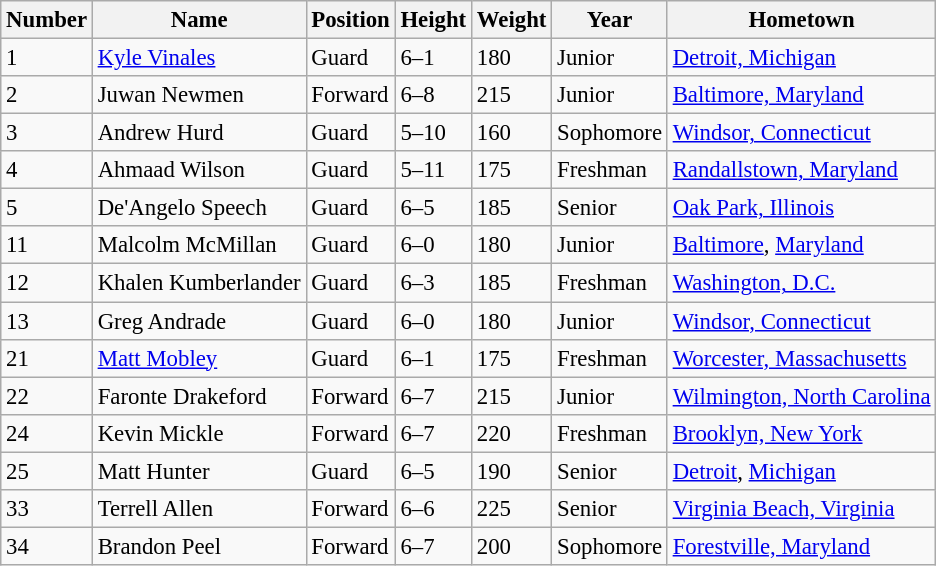<table class="wikitable sortable" style="font-size: 95%;">
<tr>
<th>Number</th>
<th>Name</th>
<th>Position</th>
<th>Height</th>
<th>Weight</th>
<th>Year</th>
<th>Hometown</th>
</tr>
<tr>
<td>1</td>
<td><a href='#'>Kyle Vinales</a></td>
<td>Guard</td>
<td>6–1</td>
<td>180</td>
<td>Junior</td>
<td><a href='#'>Detroit, Michigan</a></td>
</tr>
<tr>
<td>2</td>
<td>Juwan Newmen</td>
<td>Forward</td>
<td>6–8</td>
<td>215</td>
<td>Junior</td>
<td><a href='#'>Baltimore, Maryland</a></td>
</tr>
<tr>
<td>3</td>
<td>Andrew Hurd</td>
<td>Guard</td>
<td>5–10</td>
<td>160</td>
<td>Sophomore</td>
<td><a href='#'>Windsor, Connecticut</a></td>
</tr>
<tr>
<td>4</td>
<td>Ahmaad Wilson</td>
<td>Guard</td>
<td>5–11</td>
<td>175</td>
<td>Freshman</td>
<td><a href='#'>Randallstown, Maryland</a></td>
</tr>
<tr>
<td>5</td>
<td>De'Angelo Speech</td>
<td>Guard</td>
<td>6–5</td>
<td>185</td>
<td>Senior</td>
<td><a href='#'>Oak Park, Illinois</a></td>
</tr>
<tr>
<td>11</td>
<td>Malcolm McMillan</td>
<td>Guard</td>
<td>6–0</td>
<td>180</td>
<td>Junior</td>
<td><a href='#'>Baltimore</a>, <a href='#'>Maryland</a></td>
</tr>
<tr>
<td>12</td>
<td>Khalen Kumberlander</td>
<td>Guard</td>
<td>6–3</td>
<td>185</td>
<td>Freshman</td>
<td><a href='#'>Washington, D.C.</a></td>
</tr>
<tr>
<td>13</td>
<td>Greg Andrade</td>
<td>Guard</td>
<td>6–0</td>
<td>180</td>
<td>Junior</td>
<td><a href='#'>Windsor, Connecticut</a></td>
</tr>
<tr>
<td>21</td>
<td><a href='#'>Matt Mobley</a></td>
<td>Guard</td>
<td>6–1</td>
<td>175</td>
<td>Freshman</td>
<td><a href='#'>Worcester, Massachusetts</a></td>
</tr>
<tr>
<td>22</td>
<td>Faronte Drakeford</td>
<td>Forward</td>
<td>6–7</td>
<td>215</td>
<td>Junior</td>
<td><a href='#'>Wilmington, North Carolina</a></td>
</tr>
<tr>
<td>24</td>
<td>Kevin Mickle</td>
<td>Forward</td>
<td>6–7</td>
<td>220</td>
<td>Freshman</td>
<td><a href='#'>Brooklyn, New York</a></td>
</tr>
<tr>
<td>25</td>
<td>Matt Hunter</td>
<td>Guard</td>
<td>6–5</td>
<td>190</td>
<td>Senior</td>
<td><a href='#'>Detroit</a>, <a href='#'>Michigan</a></td>
</tr>
<tr>
<td>33</td>
<td>Terrell Allen</td>
<td>Forward</td>
<td>6–6</td>
<td>225</td>
<td>Senior</td>
<td><a href='#'>Virginia Beach, Virginia</a></td>
</tr>
<tr>
<td>34</td>
<td>Brandon Peel</td>
<td>Forward</td>
<td>6–7</td>
<td>200</td>
<td>Sophomore</td>
<td><a href='#'>Forestville, Maryland</a></td>
</tr>
</table>
